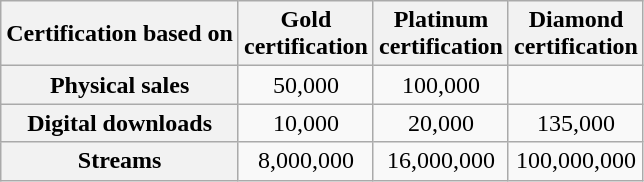<table class="wikitable plainrowheaders" style="text-align:center;">
<tr>
<th>Certification based on</th>
<th>Gold<br>certification</th>
<th>Platinum<br>certification</th>
<th>Diamond<br>certification</th>
</tr>
<tr>
<th scope="row">Physical sales </th>
<td>50,000</td>
<td>100,000</td>
<td></td>
</tr>
<tr>
<th scope="row">Digital downloads</th>
<td>10,000</td>
<td>20,000</td>
<td>135,000</td>
</tr>
<tr>
<th scope="row">Streams</th>
<td>8,000,000</td>
<td>16,000,000</td>
<td>100,000,000</td>
</tr>
</table>
